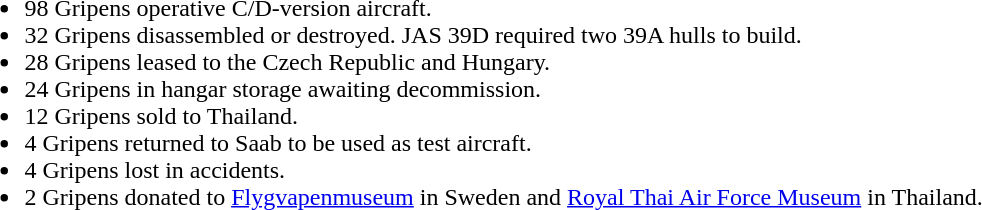<table>
<tr ---->
<td valign="top" width=15%><br><ul><li>98 Gripens operative C/D-version aircraft.</li><li>32 Gripens disassembled or destroyed. JAS 39D required two 39A hulls to build.</li><li>28 Gripens leased to the Czech Republic and Hungary.</li><li>24 Gripens in hangar storage awaiting decommission.</li><li>12 Gripens sold to Thailand.</li><li>4 Gripens returned to Saab to be used as test aircraft.</li><li>4 Gripens lost in accidents.</li><li>2 Gripens donated to <a href='#'>Flygvapenmuseum</a> in Sweden and <a href='#'>Royal Thai Air Force Museum</a> in Thailand.</li></ul></td>
</tr>
</table>
